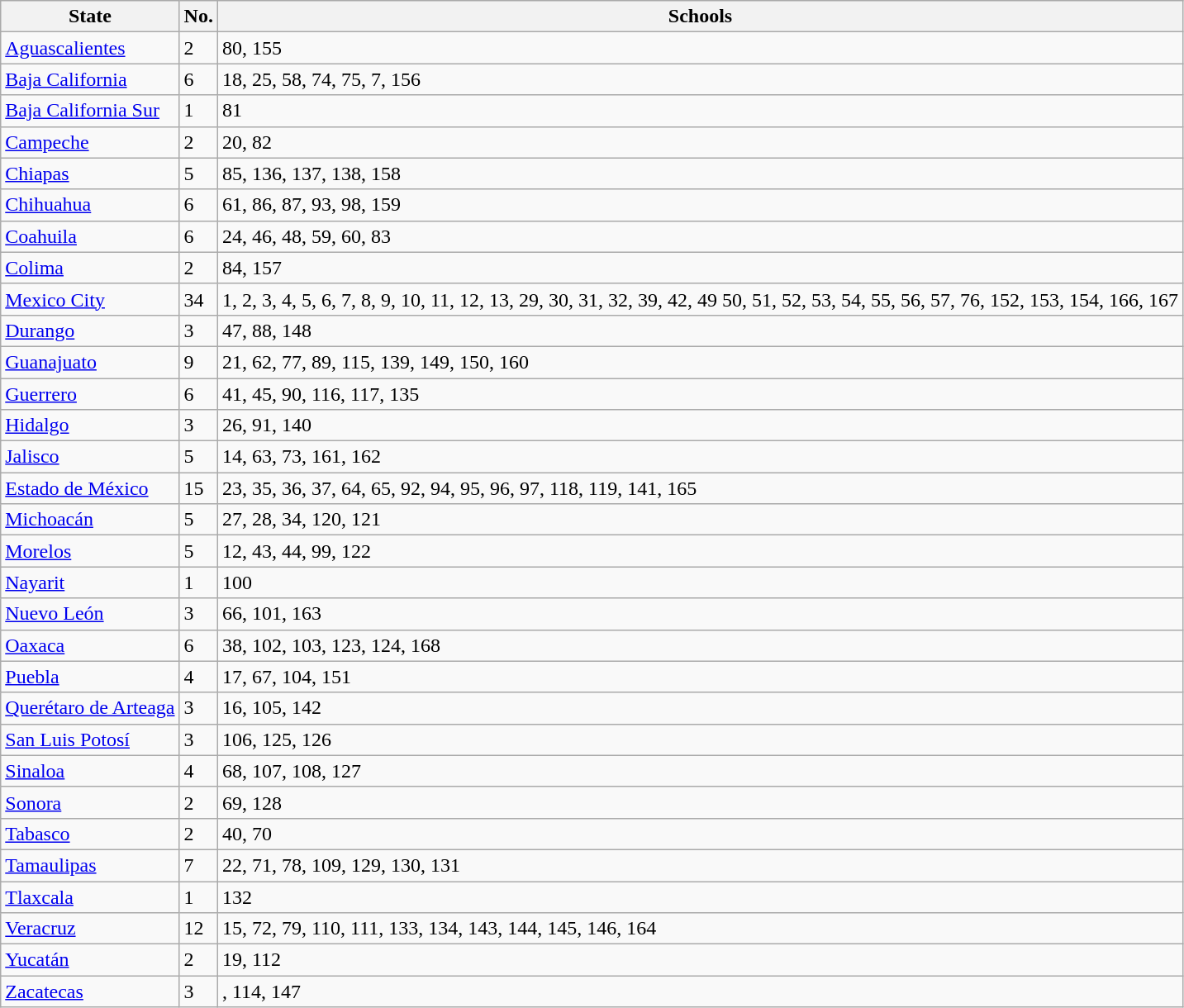<table class="wikitable">
<tr>
<th>State</th>
<th>No.</th>
<th>Schools</th>
</tr>
<tr>
<td><a href='#'>Aguascalientes</a></td>
<td>2</td>
<td>80, 155</td>
</tr>
<tr>
<td><a href='#'>Baja California</a></td>
<td>6</td>
<td>18, 25, 58, 74, 75, 7, 156</td>
</tr>
<tr>
<td><a href='#'>Baja California Sur</a></td>
<td>1</td>
<td>81</td>
</tr>
<tr>
<td><a href='#'>Campeche</a></td>
<td>2</td>
<td>20, 82</td>
</tr>
<tr>
<td><a href='#'>Chiapas</a></td>
<td>5</td>
<td>85, 136, 137, 138, 158</td>
</tr>
<tr>
<td><a href='#'>Chihuahua</a></td>
<td>6</td>
<td>61, 86, 87, 93, 98, 159</td>
</tr>
<tr>
<td><a href='#'>Coahuila</a></td>
<td>6</td>
<td>24, 46, 48, 59, 60, 83</td>
</tr>
<tr>
<td><a href='#'>Colima</a></td>
<td>2</td>
<td>84, 157</td>
</tr>
<tr>
<td><a href='#'>Mexico City</a></td>
<td>34</td>
<td>1, 2, 3, 4, 5, 6, 7, 8, 9, 10, 11, 12, 13, 29, 30, 31, 32, 39, 42, 49 50, 51, 52, 53, 54, 55, 56, 57, 76, 152, 153, 154, 166, 167</td>
</tr>
<tr>
<td><a href='#'>Durango</a></td>
<td>3</td>
<td>47, 88, 148</td>
</tr>
<tr>
<td><a href='#'>Guanajuato</a></td>
<td>9</td>
<td>21, 62, 77, 89, 115, 139, 149, 150, 160</td>
</tr>
<tr>
<td><a href='#'>Guerrero</a></td>
<td>6</td>
<td>41, 45, 90, 116, 117, 135</td>
</tr>
<tr>
<td><a href='#'>Hidalgo</a></td>
<td>3</td>
<td>26, 91, 140</td>
</tr>
<tr>
<td><a href='#'>Jalisco</a></td>
<td>5</td>
<td>14, 63, 73, 161, 162</td>
</tr>
<tr>
<td><a href='#'>Estado de México</a></td>
<td>15</td>
<td>23, 35, 36, 37, 64, 65, 92, 94, 95, 96, 97, 118, 119, 141, 165</td>
</tr>
<tr>
<td><a href='#'>Michoacán</a></td>
<td>5</td>
<td>27, 28, 34, 120, 121</td>
</tr>
<tr>
<td><a href='#'>Morelos</a></td>
<td>5</td>
<td>12, 43, 44, 99, 122</td>
</tr>
<tr>
<td><a href='#'>Nayarit</a></td>
<td>1</td>
<td>100</td>
</tr>
<tr>
<td><a href='#'>Nuevo León</a></td>
<td>3</td>
<td>66, 101, 163</td>
</tr>
<tr>
<td><a href='#'>Oaxaca</a></td>
<td>6</td>
<td>38, 102, 103, 123, 124, 168</td>
</tr>
<tr>
<td><a href='#'>Puebla</a></td>
<td>4</td>
<td>17, 67, 104, 151</td>
</tr>
<tr>
<td><a href='#'>Querétaro de Arteaga</a></td>
<td>3</td>
<td>16, 105, 142</td>
</tr>
<tr>
<td><a href='#'>San Luis Potosí</a></td>
<td>3</td>
<td>106, 125, 126</td>
</tr>
<tr>
<td><a href='#'>Sinaloa</a></td>
<td>4</td>
<td>68, 107, 108, 127</td>
</tr>
<tr>
<td><a href='#'>Sonora</a></td>
<td>2</td>
<td>69, 128</td>
</tr>
<tr>
<td><a href='#'>Tabasco</a></td>
<td>2</td>
<td>40, 70</td>
</tr>
<tr>
<td><a href='#'>Tamaulipas</a></td>
<td>7</td>
<td>22, 71, 78, 109, 129, 130, 131</td>
</tr>
<tr>
<td><a href='#'>Tlaxcala</a></td>
<td>1</td>
<td>132</td>
</tr>
<tr>
<td><a href='#'>Veracruz</a></td>
<td>12</td>
<td>15, 72, 79, 110, 111, 133, 134, 143, 144, 145, 146, 164</td>
</tr>
<tr>
<td><a href='#'>Yucatán</a></td>
<td>2</td>
<td>19, 112</td>
</tr>
<tr>
<td><a href='#'>Zacatecas</a></td>
<td>3</td>
<td>, 114, 147</td>
</tr>
</table>
